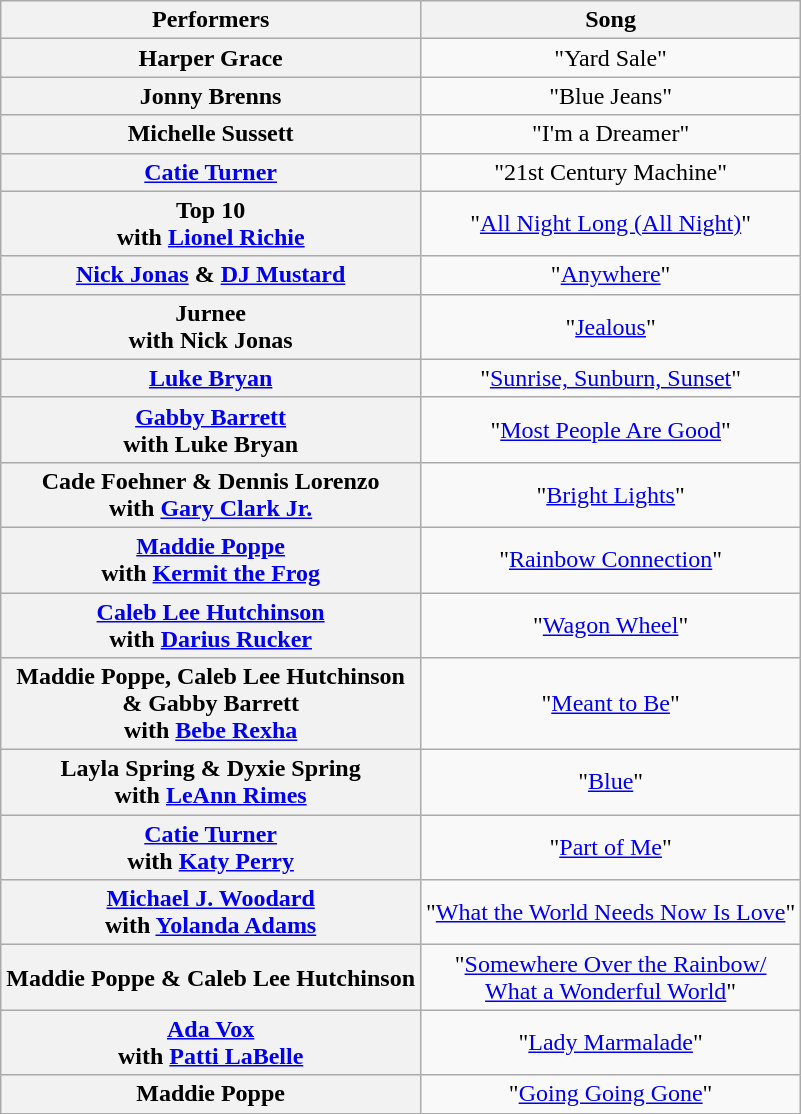<table class="wikitable unsortable" style="text-align:center;">
<tr>
<th scope="col">Performers</th>
<th scope="col">Song</th>
</tr>
<tr>
<th scope="row">Harper Grace</th>
<td>"Yard Sale"</td>
</tr>
<tr>
<th scope="row">Jonny Brenns</th>
<td>"Blue Jeans"</td>
</tr>
<tr>
<th scope="row">Michelle Sussett</th>
<td>"I'm a Dreamer"</td>
</tr>
<tr>
<th scope="row"><a href='#'>Catie Turner</a></th>
<td>"21st Century Machine"</td>
</tr>
<tr>
<th scope="row">Top 10<br>with <a href='#'>Lionel Richie</a></th>
<td>"<a href='#'>All Night Long (All Night)</a>"</td>
</tr>
<tr>
<th scope="row"><a href='#'>Nick Jonas</a> & <a href='#'>DJ Mustard</a></th>
<td>"<a href='#'>Anywhere</a>"</td>
</tr>
<tr>
<th scope="row">Jurnee<br>with Nick Jonas</th>
<td>"<a href='#'>Jealous</a>"</td>
</tr>
<tr>
<th scope="row"><a href='#'>Luke Bryan</a></th>
<td>"<a href='#'>Sunrise, Sunburn, Sunset</a>"</td>
</tr>
<tr>
<th scope="row"><a href='#'>Gabby Barrett</a><br>with Luke Bryan</th>
<td>"<a href='#'>Most People Are Good</a>"</td>
</tr>
<tr>
<th scope="row">Cade Foehner & Dennis Lorenzo<br>with <a href='#'>Gary Clark Jr.</a></th>
<td>"<a href='#'>Bright Lights</a>"</td>
</tr>
<tr>
<th scope="row"><a href='#'>Maddie Poppe</a><br>with <a href='#'>Kermit the Frog</a></th>
<td>"<a href='#'>Rainbow Connection</a>"</td>
</tr>
<tr>
<th scope="row"><a href='#'>Caleb Lee Hutchinson</a><br>with <a href='#'>Darius Rucker</a></th>
<td>"<a href='#'>Wagon Wheel</a>"</td>
</tr>
<tr>
<th scope="row">Maddie Poppe, Caleb Lee Hutchinson<br>& Gabby Barrett<br>with <a href='#'>Bebe Rexha</a></th>
<td>"<a href='#'>Meant to Be</a>"</td>
</tr>
<tr>
<th scope="row">Layla Spring & Dyxie Spring<br>with <a href='#'>LeAnn Rimes</a></th>
<td>"<a href='#'>Blue</a>"</td>
</tr>
<tr>
<th scope="row"><a href='#'>Catie Turner</a><br>with <a href='#'>Katy Perry</a></th>
<td>"<a href='#'>Part of Me</a>"</td>
</tr>
<tr>
<th scope="row"><a href='#'>Michael J. Woodard</a><br>with <a href='#'>Yolanda Adams</a></th>
<td>"<a href='#'>What the World Needs Now Is Love</a>"</td>
</tr>
<tr>
<th scope="row">Maddie Poppe & Caleb Lee Hutchinson</th>
<td>"<a href='#'>Somewhere Over the Rainbow/<br>What a Wonderful World</a>"</td>
</tr>
<tr>
<th scope="row"><a href='#'>Ada Vox</a><br>with <a href='#'>Patti LaBelle</a></th>
<td>"<a href='#'>Lady Marmalade</a>"</td>
</tr>
<tr>
<th scope="row">Maddie Poppe</th>
<td>"<a href='#'>Going Going Gone</a>"</td>
</tr>
</table>
